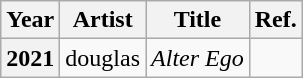<table class="wikitable sortable plainrowheaders">
<tr>
<th scope="col">Year</th>
<th scope="col">Artist</th>
<th scope="col">Title</th>
<th scope="col">Ref.</th>
</tr>
<tr>
<th scope="row">2021</th>
<td>douglas</td>
<td><em>Alter Ego</em></td>
<td align="center"></td>
</tr>
</table>
